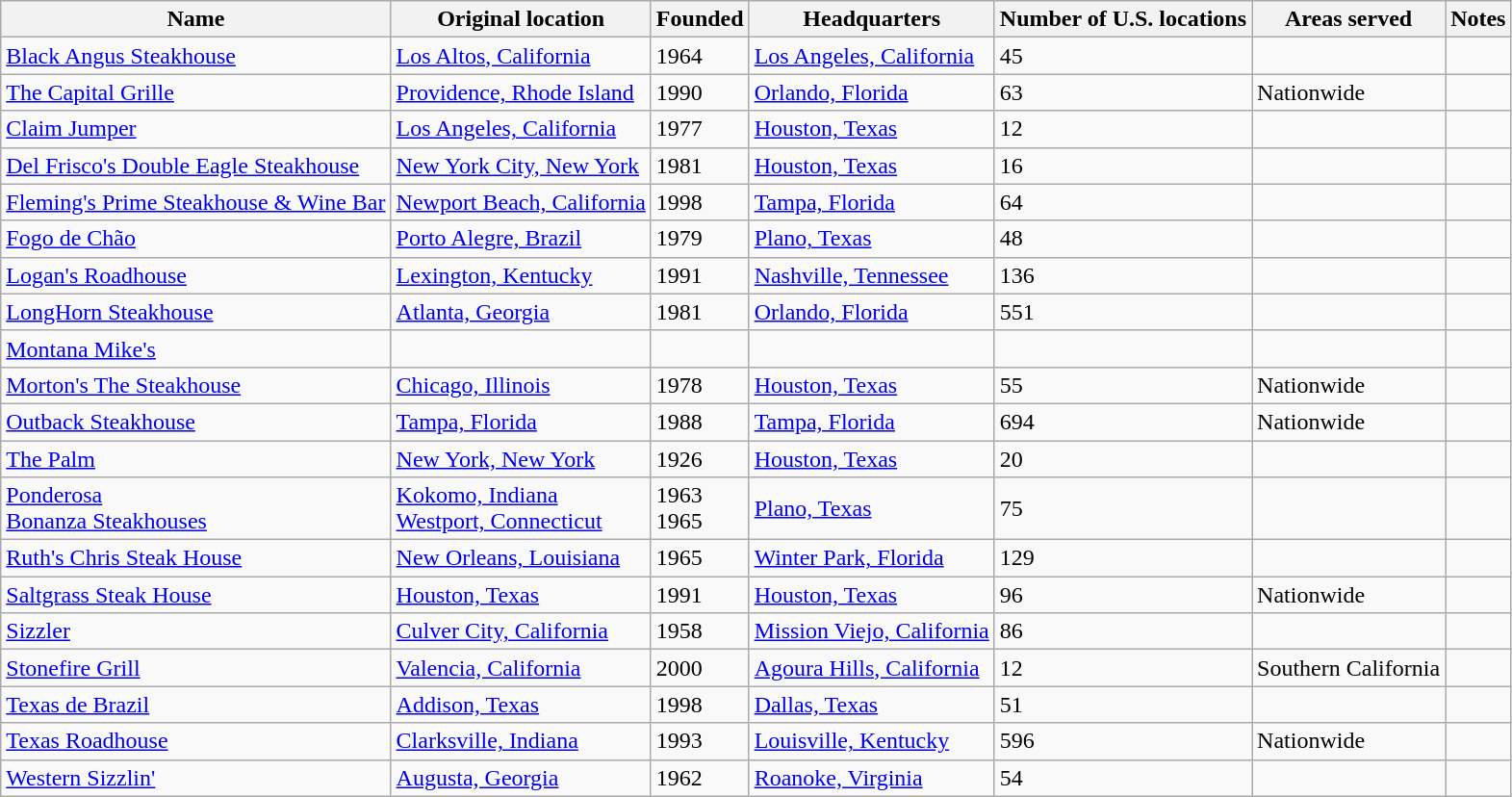<table class="wikitable sortable">
<tr>
<th>Name</th>
<th>Original location</th>
<th>Founded</th>
<th>Headquarters</th>
<th data-sort-type="number">Number of U.S. locations</th>
<th>Areas served</th>
<th>Notes</th>
</tr>
<tr>
<td><a href='#'>Black Angus Steakhouse</a></td>
<td><a href='#'>Los Altos, California</a></td>
<td>1964</td>
<td><a href='#'>Los Angeles, California</a></td>
<td>45</td>
<td></td>
<td></td>
</tr>
<tr>
<td><a href='#'>The Capital Grille</a></td>
<td><a href='#'>Providence, Rhode Island</a></td>
<td>1990</td>
<td><a href='#'>Orlando, Florida</a></td>
<td>63</td>
<td>Nationwide</td>
<td></td>
</tr>
<tr>
<td><a href='#'>Claim Jumper</a></td>
<td><a href='#'>Los Angeles, California</a></td>
<td>1977</td>
<td><a href='#'>Houston, Texas</a></td>
<td>12</td>
<td></td>
<td></td>
</tr>
<tr>
<td><a href='#'>Del Frisco's Double Eagle Steakhouse</a></td>
<td><a href='#'>New York City, New York</a></td>
<td>1981</td>
<td><a href='#'>Houston, Texas</a></td>
<td>16</td>
<td></td>
<td></td>
</tr>
<tr>
<td><a href='#'>Fleming's Prime Steakhouse & Wine Bar</a></td>
<td><a href='#'>Newport Beach, California</a></td>
<td>1998</td>
<td><a href='#'>Tampa, Florida</a></td>
<td>64</td>
<td></td>
<td></td>
</tr>
<tr>
<td><a href='#'>Fogo de Chão</a></td>
<td><a href='#'>Porto Alegre, Brazil</a></td>
<td>1979</td>
<td><a href='#'>Plano, Texas</a></td>
<td>48</td>
<td></td>
<td></td>
</tr>
<tr>
<td><a href='#'>Logan's Roadhouse</a></td>
<td><a href='#'>Lexington, Kentucky</a></td>
<td>1991</td>
<td><a href='#'>Nashville, Tennessee</a></td>
<td>136</td>
<td></td>
<td></td>
</tr>
<tr>
<td><a href='#'>LongHorn Steakhouse</a></td>
<td><a href='#'>Atlanta, Georgia</a></td>
<td>1981</td>
<td><a href='#'>Orlando, Florida</a></td>
<td>551</td>
<td></td>
<td></td>
</tr>
<tr>
<td><a href='#'>Montana Mike's</a></td>
<td></td>
<td></td>
<td></td>
<td></td>
<td></td>
<td></td>
</tr>
<tr>
<td><a href='#'>Morton's The Steakhouse</a></td>
<td><a href='#'>Chicago, Illinois</a></td>
<td>1978</td>
<td><a href='#'>Houston, Texas</a></td>
<td>55</td>
<td>Nationwide</td>
<td></td>
</tr>
<tr>
<td><a href='#'>Outback Steakhouse</a></td>
<td><a href='#'>Tampa, Florida</a></td>
<td>1988</td>
<td><a href='#'>Tampa, Florida</a></td>
<td>694</td>
<td>Nationwide</td>
<td></td>
</tr>
<tr>
<td><a href='#'>The Palm</a></td>
<td><a href='#'>New York, New York</a></td>
<td>1926</td>
<td><a href='#'>Houston, Texas</a></td>
<td>20</td>
<td></td>
<td></td>
</tr>
<tr>
<td><a href='#'>Ponderosa</a><br><a href='#'>Bonanza Steakhouses</a></td>
<td><a href='#'>Kokomo, Indiana</a><br><a href='#'>Westport, Connecticut</a></td>
<td>1963<br>1965</td>
<td><a href='#'>Plano, Texas</a></td>
<td>75</td>
<td></td>
<td></td>
</tr>
<tr>
<td><a href='#'>Ruth's Chris Steak House</a></td>
<td><a href='#'>New Orleans, Louisiana</a></td>
<td>1965</td>
<td><a href='#'>Winter Park, Florida</a></td>
<td>129</td>
<td></td>
<td></td>
</tr>
<tr>
<td><a href='#'>Saltgrass Steak House</a></td>
<td><a href='#'>Houston, Texas</a></td>
<td>1991</td>
<td><a href='#'>Houston, Texas</a></td>
<td>96</td>
<td>Nationwide</td>
<td></td>
</tr>
<tr>
<td><a href='#'>Sizzler</a></td>
<td><a href='#'>Culver City, California</a></td>
<td>1958</td>
<td><a href='#'>Mission Viejo, California</a></td>
<td>86</td>
<td></td>
<td></td>
</tr>
<tr>
<td><a href='#'>Stonefire Grill</a></td>
<td><a href='#'>Valencia, California</a></td>
<td>2000</td>
<td><a href='#'>Agoura Hills, California</a></td>
<td>12</td>
<td>Southern California</td>
<td></td>
</tr>
<tr>
<td><a href='#'>Texas de Brazil</a></td>
<td><a href='#'>Addison, Texas</a></td>
<td>1998</td>
<td><a href='#'>Dallas, Texas</a></td>
<td>51</td>
<td></td>
<td></td>
</tr>
<tr>
<td><a href='#'>Texas Roadhouse</a></td>
<td><a href='#'>Clarksville, Indiana</a></td>
<td>1993</td>
<td><a href='#'>Louisville, Kentucky</a></td>
<td>596</td>
<td>Nationwide</td>
<td></td>
</tr>
<tr>
<td><a href='#'>Western Sizzlin'</a></td>
<td><a href='#'>Augusta, Georgia</a></td>
<td>1962</td>
<td><a href='#'>Roanoke, Virginia</a></td>
<td>54</td>
<td></td>
<td></td>
</tr>
</table>
